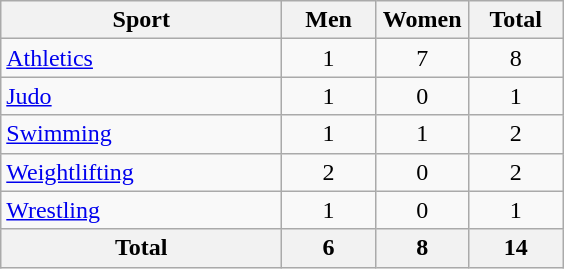<table class="wikitable sortable" style="text-align:center;">
<tr>
<th width=180>Sport</th>
<th width=55>Men</th>
<th width=55>Women</th>
<th width=55>Total</th>
</tr>
<tr>
<td align=left><a href='#'>Athletics</a></td>
<td>1</td>
<td>7</td>
<td>8</td>
</tr>
<tr>
<td align=left><a href='#'>Judo</a></td>
<td>1</td>
<td>0</td>
<td>1</td>
</tr>
<tr>
<td align=left><a href='#'>Swimming</a></td>
<td>1</td>
<td>1</td>
<td>2</td>
</tr>
<tr>
<td align=left><a href='#'>Weightlifting</a></td>
<td>2</td>
<td>0</td>
<td>2</td>
</tr>
<tr>
<td align=left><a href='#'>Wrestling</a></td>
<td>1</td>
<td>0</td>
<td>1</td>
</tr>
<tr>
<th>Total</th>
<th>6</th>
<th>8</th>
<th>14</th>
</tr>
</table>
